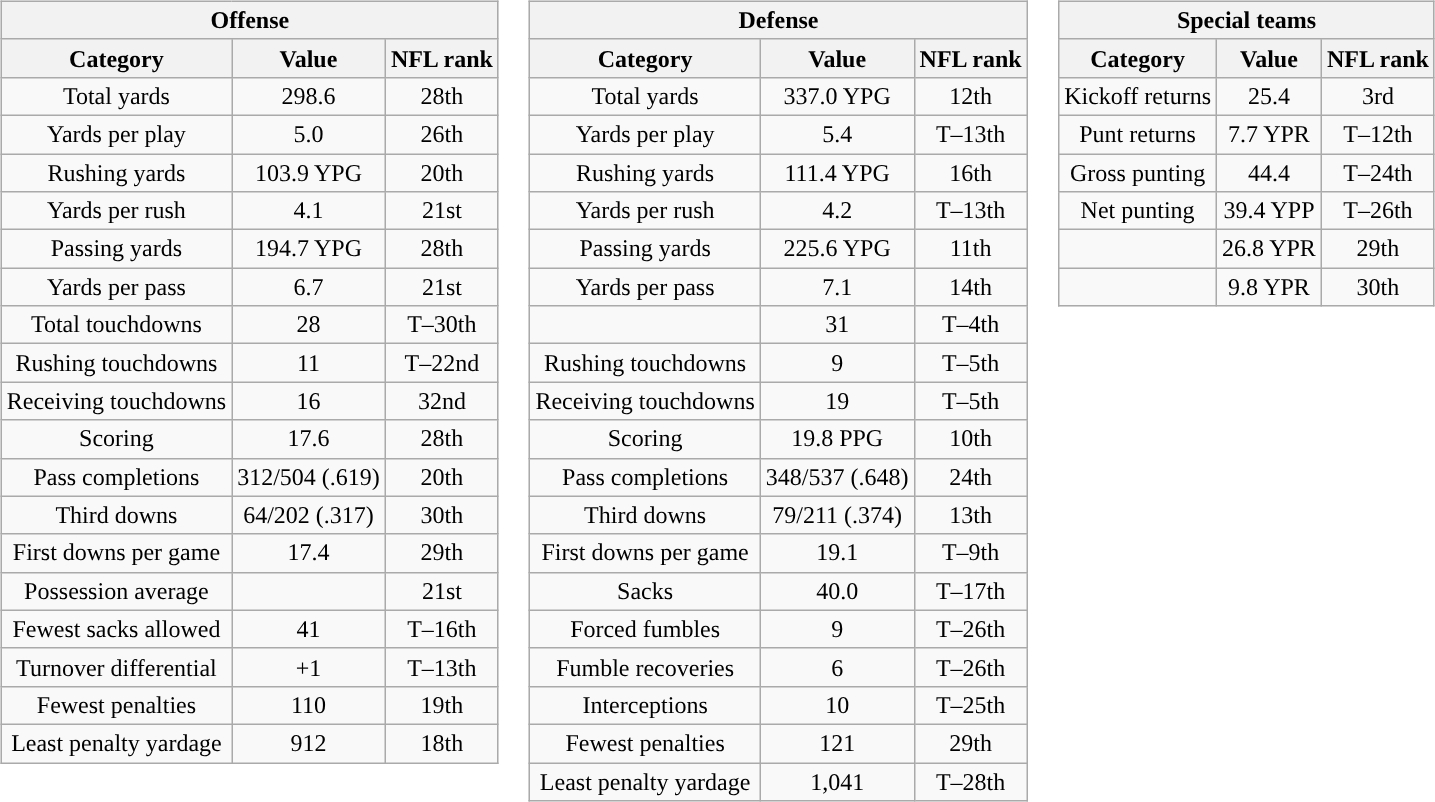<table>
<tr valign="top">
<td><br><table class="wikitable" style="text-align:center">
<tr>
<th colspan=3>Offense</th>
</tr>
<tr>
<th>Category</th>
<th>Value</th>
<th>NFL rank<br></th>
</tr>
<tr>
<td>Total yards</td>
<td>298.6 </td>
<td>28th</td>
</tr>
<tr>
<td>Yards per play</td>
<td>5.0</td>
<td>26th</td>
</tr>
<tr>
<td>Rushing yards</td>
<td>103.9 YPG</td>
<td>20th</td>
</tr>
<tr>
<td>Yards per rush</td>
<td>4.1</td>
<td>21st</td>
</tr>
<tr>
<td>Passing yards</td>
<td>194.7 YPG</td>
<td>28th</td>
</tr>
<tr>
<td>Yards per pass</td>
<td>6.7</td>
<td>21st</td>
</tr>
<tr>
<td>Total touchdowns</td>
<td>28</td>
<td>T–30th</td>
</tr>
<tr>
<td>Rushing touchdowns</td>
<td>11</td>
<td>T–22nd</td>
</tr>
<tr>
<td>Receiving touchdowns</td>
<td>16</td>
<td>32nd</td>
</tr>
<tr>
<td>Scoring</td>
<td>17.6 </td>
<td>28th</td>
</tr>
<tr>
<td>Pass completions</td>
<td>312/504 (.619)</td>
<td>20th</td>
</tr>
<tr>
<td>Third downs</td>
<td>64/202 (.317)</td>
<td>30th</td>
</tr>
<tr>
<td>First downs per game</td>
<td>17.4</td>
<td>29th</td>
</tr>
<tr>
<td>Possession average</td>
<td></td>
<td>21st</td>
</tr>
<tr>
<td>Fewest sacks allowed</td>
<td>41</td>
<td>T–16th</td>
</tr>
<tr>
<td>Turnover differential</td>
<td>+1</td>
<td>T–13th</td>
</tr>
<tr>
<td>Fewest penalties</td>
<td>110</td>
<td>19th</td>
</tr>
<tr>
<td>Least penalty yardage</td>
<td>912</td>
<td>18th</td>
</tr>
</table>
</td>
<td><br><table class="wikitable" style="text-align:center">
<tr>
<th colspan=3>Defense</th>
</tr>
<tr>
<th>Category</th>
<th>Value</th>
<th>NFL rank<br></th>
</tr>
<tr>
<td>Total yards</td>
<td>337.0 YPG</td>
<td>12th</td>
</tr>
<tr>
<td>Yards per play</td>
<td>5.4</td>
<td>T–13th</td>
</tr>
<tr>
<td>Rushing yards</td>
<td>111.4 YPG</td>
<td>16th</td>
</tr>
<tr>
<td>Yards per rush</td>
<td>4.2</td>
<td>T–13th</td>
</tr>
<tr>
<td>Passing yards</td>
<td>225.6 YPG</td>
<td>11th</td>
</tr>
<tr>
<td>Yards per pass</td>
<td>7.1</td>
<td>14th</td>
</tr>
<tr>
<td></td>
<td>31</td>
<td>T–4th</td>
</tr>
<tr>
<td>Rushing touchdowns</td>
<td>9</td>
<td>T–5th</td>
</tr>
<tr>
<td>Receiving touchdowns</td>
<td>19</td>
<td>T–5th</td>
</tr>
<tr>
<td>Scoring</td>
<td>19.8 PPG</td>
<td>10th</td>
</tr>
<tr>
<td>Pass completions</td>
<td>348/537 (.648)</td>
<td>24th</td>
</tr>
<tr>
<td>Third downs</td>
<td>79/211 (.374)</td>
<td>13th</td>
</tr>
<tr>
<td>First downs per game</td>
<td>19.1</td>
<td>T–9th</td>
</tr>
<tr>
<td>Sacks</td>
<td>40.0</td>
<td>T–17th</td>
</tr>
<tr>
<td>Forced fumbles</td>
<td>9</td>
<td>T–26th</td>
</tr>
<tr>
<td>Fumble recoveries</td>
<td>6</td>
<td>T–26th</td>
</tr>
<tr>
<td>Interceptions</td>
<td>10</td>
<td>T–25th</td>
</tr>
<tr>
<td>Fewest penalties</td>
<td>121</td>
<td>29th</td>
</tr>
<tr>
<td>Least penalty yardage</td>
<td>1,041</td>
<td>T–28th</td>
</tr>
</table>
</td>
<td><br><table class="wikitable" style="text-align:center">
<tr>
<th colspan=3>Special teams</th>
</tr>
<tr>
<th>Category</th>
<th>Value</th>
<th>NFL rank<br></th>
</tr>
<tr>
<td>Kickoff returns</td>
<td>25.4 </td>
<td>3rd</td>
</tr>
<tr>
<td>Punt returns</td>
<td>7.7 YPR</td>
<td>T–12th</td>
</tr>
<tr>
<td>Gross punting</td>
<td>44.4 </td>
<td>T–24th</td>
</tr>
<tr>
<td>Net punting</td>
<td>39.4 YPP</td>
<td>T–26th</td>
</tr>
<tr>
<td></td>
<td>26.8 YPR</td>
<td>29th</td>
</tr>
<tr>
<td></td>
<td>9.8 YPR</td>
<td>30th</td>
</tr>
</table>
</td>
</tr>
</table>
